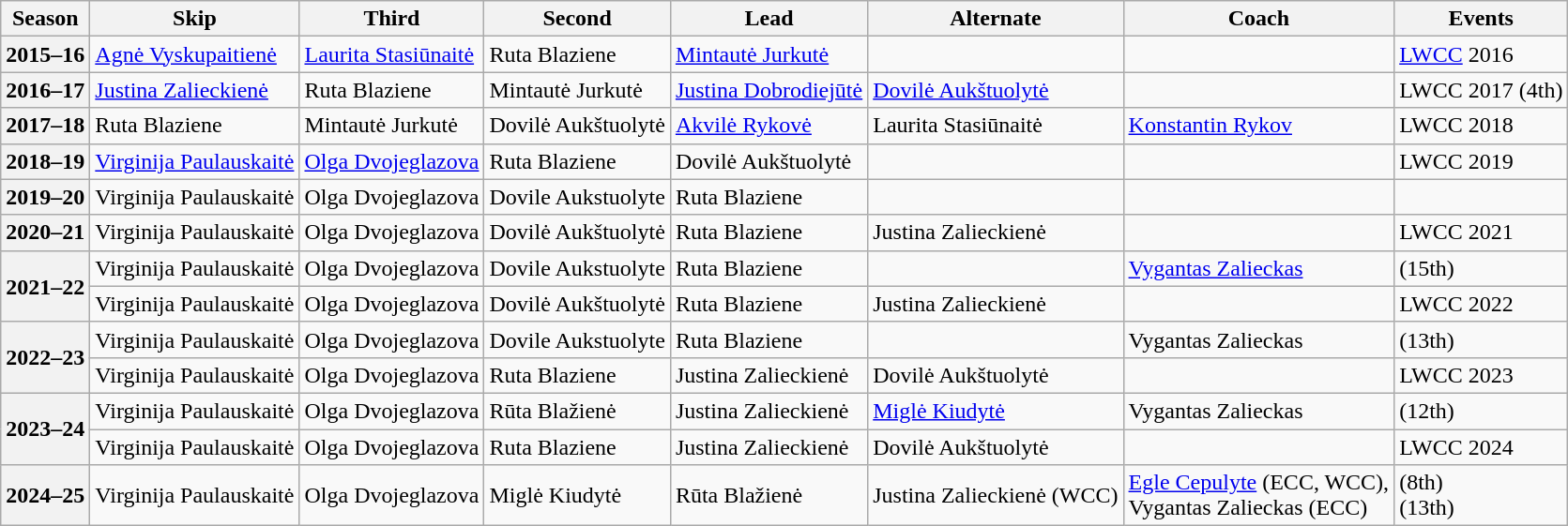<table class="wikitable">
<tr>
<th scope="col">Season</th>
<th scope="col">Skip</th>
<th scope="col">Third</th>
<th scope="col">Second</th>
<th scope="col">Lead</th>
<th scope="col">Alternate</th>
<th scope="col">Coach</th>
<th scope="col">Events</th>
</tr>
<tr>
<th scope="row">2015–16</th>
<td><a href='#'>Agnė Vyskupaitienė</a></td>
<td><a href='#'>Laurita Stasiūnaitė</a></td>
<td>Ruta Blaziene</td>
<td><a href='#'>Mintautė Jurkutė</a></td>
<td></td>
<td></td>
<td><a href='#'>LWCC</a> 2016 </td>
</tr>
<tr>
<th scope="row">2016–17</th>
<td><a href='#'>Justina Zalieckienė</a></td>
<td>Ruta Blaziene</td>
<td>Mintautė Jurkutė</td>
<td><a href='#'>Justina Dobrodiejūtė</a></td>
<td><a href='#'>Dovilė Aukštuolytė</a></td>
<td></td>
<td>LWCC 2017 (4th)</td>
</tr>
<tr>
<th scope="row">2017–18</th>
<td>Ruta Blaziene</td>
<td>Mintautė Jurkutė</td>
<td>Dovilė Aukštuolytė</td>
<td><a href='#'>Akvilė Rykovė</a></td>
<td>Laurita Stasiūnaitė</td>
<td><a href='#'>Konstantin Rykov</a></td>
<td>LWCC 2018 </td>
</tr>
<tr>
<th scope="row">2018–19</th>
<td><a href='#'>Virginija Paulauskaitė</a></td>
<td><a href='#'>Olga Dvojeglazova</a></td>
<td>Ruta Blaziene</td>
<td>Dovilė Aukštuolytė</td>
<td></td>
<td></td>
<td>LWCC 2019 </td>
</tr>
<tr>
<th scope="row">2019–20</th>
<td>Virginija Paulauskaitė</td>
<td>Olga Dvojeglazova</td>
<td>Dovile Aukstuolyte</td>
<td>Ruta Blaziene</td>
<td></td>
<td></td>
<td></td>
</tr>
<tr>
<th scope="row">2020–21</th>
<td>Virginija Paulauskaitė</td>
<td>Olga Dvojeglazova</td>
<td>Dovilė Aukštuolytė</td>
<td>Ruta Blaziene</td>
<td>Justina Zalieckienė</td>
<td></td>
<td>LWCC 2021 </td>
</tr>
<tr>
<th scope="row" rowspan="2">2021–22</th>
<td>Virginija Paulauskaitė</td>
<td>Olga Dvojeglazova</td>
<td>Dovile Aukstuolyte</td>
<td>Ruta Blaziene</td>
<td></td>
<td><a href='#'>Vygantas Zalieckas</a></td>
<td> (15th)</td>
</tr>
<tr>
<td>Virginija Paulauskaitė</td>
<td>Olga Dvojeglazova</td>
<td>Dovilė Aukštuolytė</td>
<td>Ruta Blaziene</td>
<td>Justina Zalieckienė</td>
<td></td>
<td>LWCC 2022 </td>
</tr>
<tr>
<th scope="row" rowspan="2">2022–23</th>
<td>Virginija Paulauskaitė</td>
<td>Olga Dvojeglazova</td>
<td>Dovile Aukstuolyte</td>
<td>Ruta Blaziene</td>
<td></td>
<td>Vygantas Zalieckas</td>
<td> (13th)</td>
</tr>
<tr>
<td>Virginija Paulauskaitė</td>
<td>Olga Dvojeglazova</td>
<td>Ruta Blaziene</td>
<td>Justina Zalieckienė</td>
<td>Dovilė Aukštuolytė</td>
<td></td>
<td>LWCC 2023 </td>
</tr>
<tr>
<th scope="row" rowspan="2">2023–24</th>
<td>Virginija Paulauskaitė</td>
<td>Olga Dvojeglazova</td>
<td>Rūta Blažienė</td>
<td>Justina Zalieckienė</td>
<td><a href='#'>Miglė Kiudytė</a></td>
<td>Vygantas Zalieckas</td>
<td> (12th)</td>
</tr>
<tr>
<td>Virginija Paulauskaitė</td>
<td>Olga Dvojeglazova</td>
<td>Ruta Blaziene</td>
<td>Justina Zalieckienė</td>
<td>Dovilė Aukštuolytė</td>
<td></td>
<td>LWCC 2024 </td>
</tr>
<tr>
<th scope="row">2024–25</th>
<td>Virginija Paulauskaitė</td>
<td>Olga Dvojeglazova</td>
<td>Miglė Kiudytė</td>
<td>Rūta Blažienė</td>
<td>Justina Zalieckienė (WCC)</td>
<td><a href='#'>Egle Cepulyte</a> (ECC, WCC),<br>Vygantas Zalieckas (ECC)</td>
<td> (8th) <br>  (13th)</td>
</tr>
</table>
